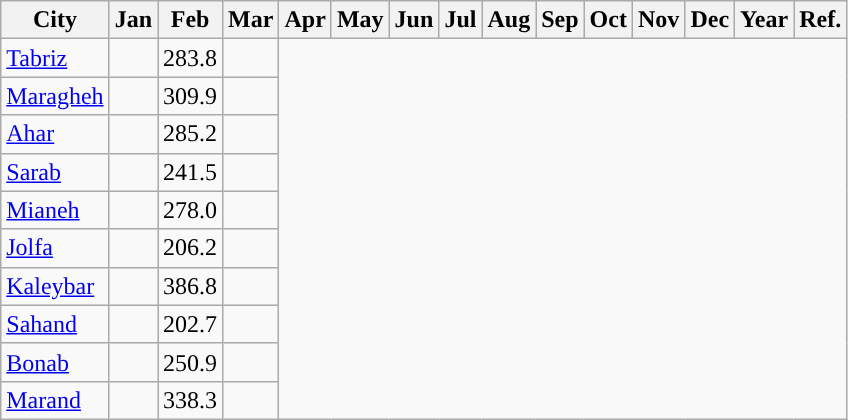<table class="wikitable sortable header sort-under col1left col2left col20center" >
<tr style="vertical-align:top">
<th>City</th>
<th>Jan</th>
<th>Feb</th>
<th>Mar</th>
<th>Apr</th>
<th>May</th>
<th>Jun</th>
<th>Jul</th>
<th>Aug</th>
<th>Sep</th>
<th>Oct</th>
<th>Nov</th>
<th>Dec</th>
<th>Year</th>
<th>Ref.</th>
</tr>
<tr>
<td><a href='#'>Tabriz</a></td>
<td></td>
<td>283.8</td>
<td></td>
</tr>
<tr>
<td><a href='#'>Maragheh</a></td>
<td></td>
<td>309.9</td>
<td></td>
</tr>
<tr>
<td><a href='#'>Ahar</a></td>
<td></td>
<td>285.2</td>
<td></td>
</tr>
<tr>
<td><a href='#'>Sarab</a></td>
<td></td>
<td>241.5</td>
<td></td>
</tr>
<tr>
<td><a href='#'>Mianeh</a></td>
<td></td>
<td>278.0</td>
<td></td>
</tr>
<tr>
<td><a href='#'>Jolfa</a></td>
<td></td>
<td>206.2</td>
<td></td>
</tr>
<tr>
<td><a href='#'>Kaleybar</a></td>
<td></td>
<td>386.8</td>
<td></td>
</tr>
<tr>
<td><a href='#'>Sahand</a></td>
<td></td>
<td>202.7</td>
<td></td>
</tr>
<tr>
<td><a href='#'>Bonab</a></td>
<td></td>
<td>250.9</td>
<td></td>
</tr>
<tr>
<td><a href='#'>Marand</a></td>
<td></td>
<td>338.3</td>
<td></td>
</tr>
</table>
